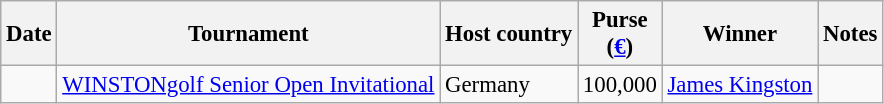<table class="wikitable" style="font-size:95%">
<tr>
<th>Date</th>
<th>Tournament</th>
<th>Host country</th>
<th>Purse<br>(<a href='#'>€</a>)</th>
<th>Winner</th>
<th>Notes</th>
</tr>
<tr>
<td></td>
<td><a href='#'>WINSTONgolf Senior Open Invitational</a></td>
<td>Germany</td>
<td align=right>100,000</td>
<td> <a href='#'>James Kingston</a></td>
<td></td>
</tr>
</table>
